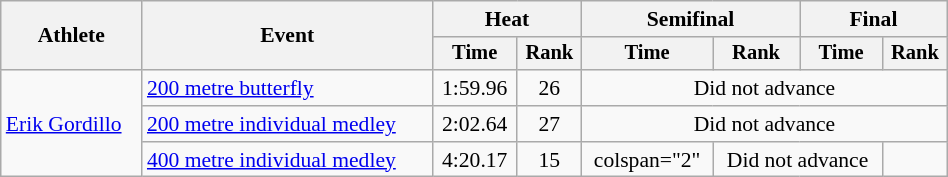<table class="wikitable" style="text-align:center; font-size:90%; width:50%;">
<tr>
<th rowspan="2">Athlete</th>
<th rowspan="2">Event</th>
<th colspan="2">Heat</th>
<th colspan="2">Semifinal</th>
<th colspan="2">Final</th>
</tr>
<tr style="font-size:95%">
<th>Time</th>
<th>Rank</th>
<th>Time</th>
<th>Rank</th>
<th>Time</th>
<th>Rank</th>
</tr>
<tr>
<td align=left rowspan=3><a href='#'>Erik Gordillo</a></td>
<td align=left><a href='#'>200 metre butterfly</a></td>
<td>1:59.96</td>
<td>26</td>
<td colspan=4>Did not advance</td>
</tr>
<tr>
<td align=left><a href='#'>200 metre individual medley</a></td>
<td>2:02.64</td>
<td>27</td>
<td colspan=4>Did not advance</td>
</tr>
<tr>
<td align=left><a href='#'>400 metre individual medley</a></td>
<td>4:20.17</td>
<td>15</td>
<td>colspan="2" </td>
<td colspan="2">Did not advance</td>
</tr>
</table>
